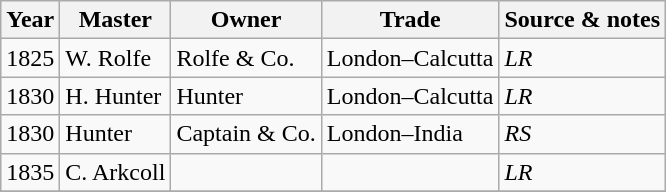<table class="sortable wikitable">
<tr>
<th>Year</th>
<th>Master</th>
<th>Owner</th>
<th>Trade</th>
<th>Source & notes</th>
</tr>
<tr>
<td>1825</td>
<td>W. Rolfe</td>
<td>Rolfe & Co.</td>
<td>London–Calcutta</td>
<td><em>LR</em></td>
</tr>
<tr>
<td>1830</td>
<td>H. Hunter</td>
<td>Hunter</td>
<td>London–Calcutta</td>
<td><em>LR</em></td>
</tr>
<tr>
<td>1830</td>
<td>Hunter</td>
<td>Captain & Co.</td>
<td>London–India</td>
<td><em>RS</em></td>
</tr>
<tr>
<td>1835</td>
<td>C. Arkcoll</td>
<td></td>
<td></td>
<td><em>LR</em></td>
</tr>
<tr>
</tr>
</table>
